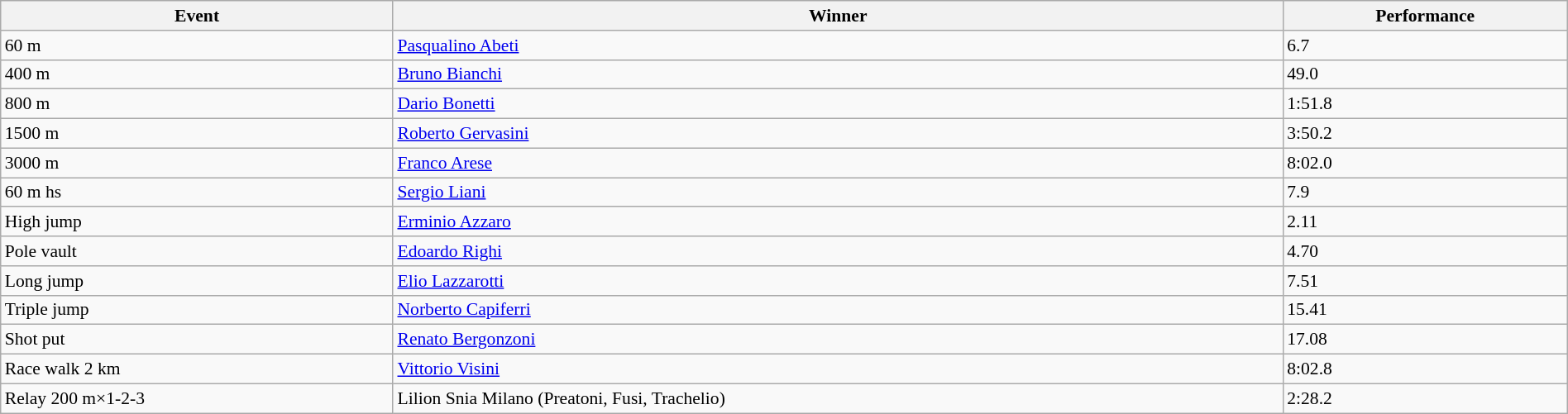<table class="wikitable" width=100% style="font-size:90%; text-align:left;">
<tr>
<th>Event</th>
<th>Winner</th>
<th>Performance</th>
</tr>
<tr>
<td>60 m</td>
<td><a href='#'>Pasqualino Abeti</a></td>
<td>6.7</td>
</tr>
<tr>
<td>400 m</td>
<td><a href='#'>Bruno Bianchi</a></td>
<td>49.0</td>
</tr>
<tr>
<td>800 m</td>
<td><a href='#'>Dario Bonetti</a></td>
<td>1:51.8</td>
</tr>
<tr>
<td>1500 m</td>
<td><a href='#'>Roberto Gervasini</a></td>
<td>3:50.2</td>
</tr>
<tr>
<td>3000 m</td>
<td><a href='#'>Franco Arese</a></td>
<td>8:02.0</td>
</tr>
<tr>
<td>60 m hs</td>
<td><a href='#'>Sergio Liani</a></td>
<td>7.9</td>
</tr>
<tr>
<td>High jump</td>
<td><a href='#'>Erminio Azzaro</a></td>
<td>2.11</td>
</tr>
<tr>
<td>Pole vault</td>
<td><a href='#'>Edoardo Righi</a></td>
<td>4.70</td>
</tr>
<tr>
<td>Long jump</td>
<td><a href='#'>Elio Lazzarotti</a></td>
<td>7.51</td>
</tr>
<tr>
<td>Triple jump</td>
<td><a href='#'>Norberto Capiferri</a></td>
<td>15.41</td>
</tr>
<tr>
<td>Shot put</td>
<td><a href='#'>Renato Bergonzoni</a></td>
<td>17.08</td>
</tr>
<tr>
<td>Race walk 2 km</td>
<td><a href='#'>Vittorio Visini</a></td>
<td>8:02.8</td>
</tr>
<tr>
<td>Relay 200 m×1-2-3</td>
<td>Lilion Snia Milano (Preatoni, Fusi, Trachelio)</td>
<td>2:28.2</td>
</tr>
</table>
